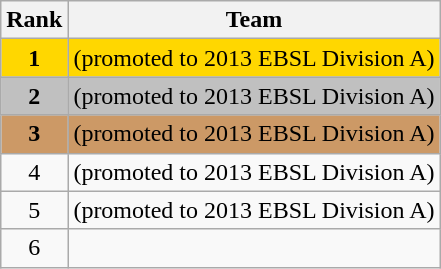<table class="wikitable" style="text-align:center">
<tr>
<th>Rank</th>
<th>Team</th>
</tr>
<tr style="background:gold;">
<td><strong>1</strong></td>
<td align="left"> (promoted to 2013 EBSL Division A)</td>
</tr>
<tr style="background:silver;">
<td><strong>2</strong></td>
<td align="left"> (promoted to 2013 EBSL Division A)</td>
</tr>
<tr style="background:#c96;">
<td><strong>3</strong></td>
<td align="left"> (promoted to 2013 EBSL Division A)</td>
</tr>
<tr>
<td>4</td>
<td align="left"> (promoted to 2013 EBSL Division A)</td>
</tr>
<tr>
<td>5</td>
<td align="left"> (promoted to 2013 EBSL Division A)</td>
</tr>
<tr>
<td>6</td>
<td align="left"></td>
</tr>
</table>
